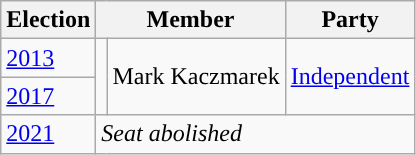<table class="wikitable">
<tr>
<th>Election</th>
<th colspan="2">Member</th>
<th>Party</th>
</tr>
<tr>
<td><a href='#'>2013</a></td>
<td rowspan="2" style="background-color: "></td>
<td rowspan="2">Mark Kaczmarek</td>
<td rowspan="2"><a href='#'>Independent</a></td>
</tr>
<tr>
<td><a href='#'>2017</a></td>
</tr>
<tr>
<td><a href='#'>2021</a></td>
<td colspan="3"><em>Seat abolished</em></td>
</tr>
</table>
